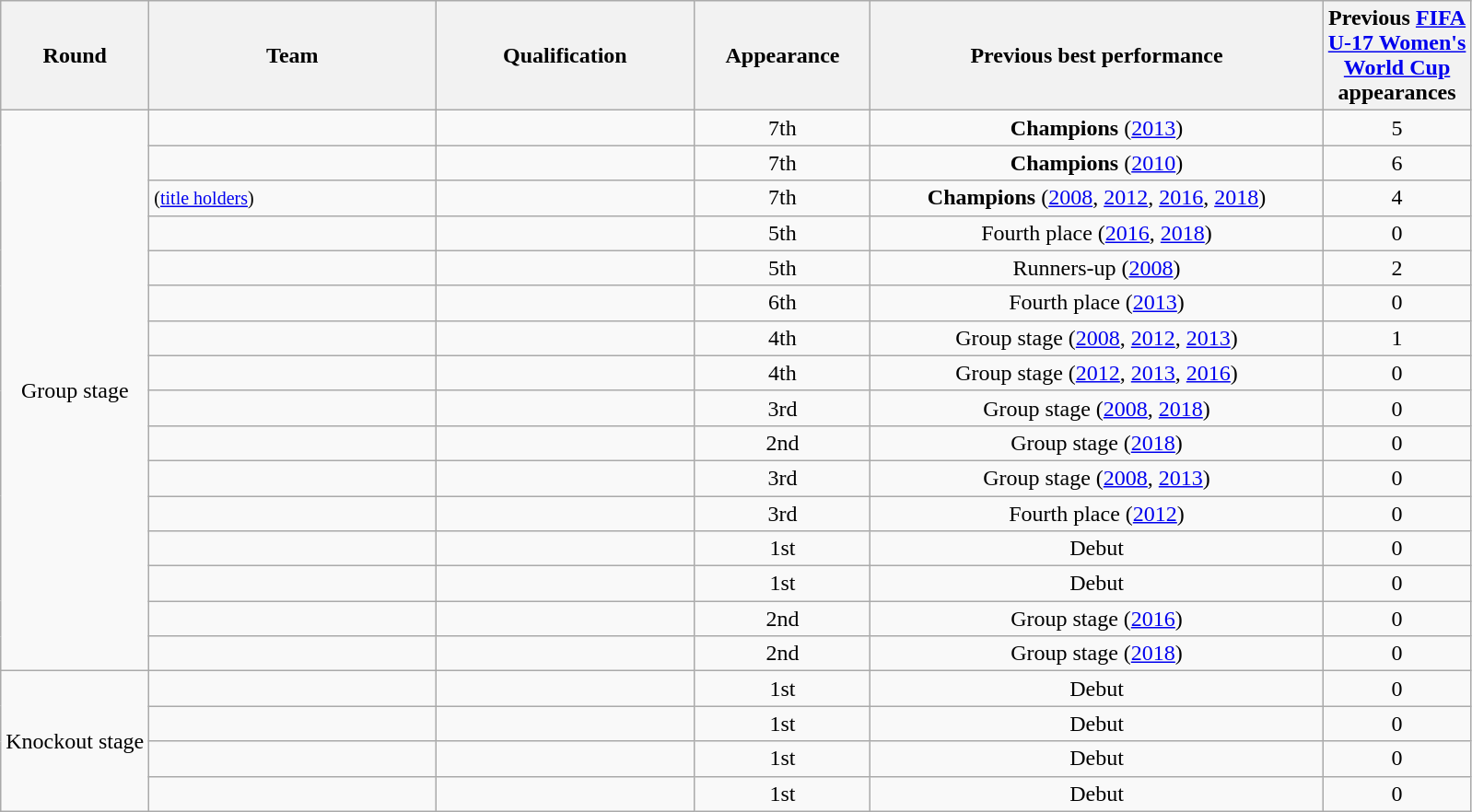<table class="wikitable sortable">
<tr>
<th>Round</th>
<th width=200px>Team</th>
<th width=180px>Qualification</th>
<th width=120px data-sort-type="number">Appearance</th>
<th width=320px>Previous best performance</th>
<th width=100px>Previous <a href='#'>FIFA U-17 Women's World Cup</a> appearances</th>
</tr>
<tr>
<td align=center rowspan=16>Group stage</td>
<td align=left></td>
<td align=center></td>
<td align=center>7th</td>
<td align=center><strong>Champions</strong> (<a href='#'>2013</a>)</td>
<td align=center>5</td>
</tr>
<tr>
<td align=left></td>
<td align=center></td>
<td align=center>7th</td>
<td align=center><strong>Champions</strong> (<a href='#'>2010</a>)</td>
<td align=center>6</td>
</tr>
<tr>
<td align=left> <small>(<a href='#'>title holders</a>)</small></td>
<td align=center></td>
<td align=center>7th</td>
<td align=center><strong>Champions</strong> (<a href='#'>2008</a>, <a href='#'>2012</a>, <a href='#'>2016</a>, <a href='#'>2018</a>)</td>
<td align=center>4</td>
</tr>
<tr>
<td align=left></td>
<td align=center></td>
<td align=center>5th</td>
<td align=center>Fourth place (<a href='#'>2016</a>, <a href='#'>2018</a>)</td>
<td align=center>0</td>
</tr>
<tr>
<td align=left></td>
<td align=center></td>
<td align=center>5th</td>
<td align=center>Runners-up (<a href='#'>2008</a>)</td>
<td align=center>2</td>
</tr>
<tr>
<td align=left></td>
<td align=center></td>
<td align=center>6th</td>
<td align=center>Fourth place (<a href='#'>2013</a>)</td>
<td align=center>0</td>
</tr>
<tr>
<td align=left></td>
<td align=center></td>
<td align=center>4th</td>
<td align=center>Group stage (<a href='#'>2008</a>, <a href='#'>2012</a>, <a href='#'>2013</a>)</td>
<td align=center>1</td>
</tr>
<tr>
<td align=left></td>
<td align=center></td>
<td align=center>4th</td>
<td align=center>Group stage (<a href='#'>2012</a>, <a href='#'>2013</a>, <a href='#'>2016</a>)</td>
<td align=center>0</td>
</tr>
<tr>
<td align=left></td>
<td align=center></td>
<td align=center>3rd</td>
<td align=center>Group stage (<a href='#'>2008</a>, <a href='#'>2018</a>)</td>
<td align=center>0</td>
</tr>
<tr>
<td align=left></td>
<td align=center></td>
<td align=center>2nd</td>
<td align=center>Group stage (<a href='#'>2018</a>)</td>
<td align=center>0</td>
</tr>
<tr>
<td align=left></td>
<td align=center></td>
<td align=center>3rd</td>
<td align=center>Group stage (<a href='#'>2008</a>, <a href='#'>2013</a>)</td>
<td align=center>0</td>
</tr>
<tr>
<td align=left></td>
<td align=center></td>
<td align=center>3rd</td>
<td align=center>Fourth place (<a href='#'>2012</a>)</td>
<td align=center>0</td>
</tr>
<tr>
<td align=left></td>
<td align=center></td>
<td align=center>1st</td>
<td align=center>Debut</td>
<td align=center>0</td>
</tr>
<tr>
<td align=left></td>
<td align=center></td>
<td align=center>1st</td>
<td align=center>Debut</td>
<td align=center>0</td>
</tr>
<tr>
<td align=left></td>
<td align=center></td>
<td align=center>2nd</td>
<td align=center>Group stage (<a href='#'>2016</a>)</td>
<td align=center>0</td>
</tr>
<tr>
<td align=left></td>
<td align=center></td>
<td align=center>2nd</td>
<td align=center>Group stage (<a href='#'>2018</a>)</td>
<td align=center>0</td>
</tr>
<tr>
<td align=center rowspan=4>Knockout stage</td>
<td align=left></td>
<td align=center></td>
<td align=center>1st</td>
<td align=center>Debut</td>
<td align=center>0</td>
</tr>
<tr>
<td align=left></td>
<td align=center></td>
<td align=center>1st</td>
<td align=center>Debut</td>
<td align=center>0</td>
</tr>
<tr>
<td align=left></td>
<td align=center></td>
<td align=center>1st</td>
<td align=center>Debut</td>
<td align=center>0</td>
</tr>
<tr>
<td align=left></td>
<td align=center></td>
<td align=center>1st</td>
<td align=center>Debut</td>
<td align=center>0</td>
</tr>
</table>
